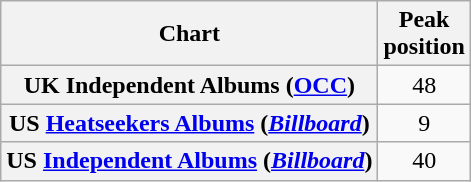<table class="wikitable plainrowheaders sortable" style="text-align:center;" border="1">
<tr>
<th scope="col">Chart</th>
<th scope="col">Peak<br>position</th>
</tr>
<tr>
<th scope="row">UK Independent Albums (<a href='#'>OCC</a>)</th>
<td>48</td>
</tr>
<tr>
<th scope="row">US <a href='#'>Heatseekers Albums</a> (<em><a href='#'>Billboard</a></em>)</th>
<td>9</td>
</tr>
<tr>
<th scope="row">US <a href='#'>Independent Albums</a> (<em><a href='#'>Billboard</a></em>)</th>
<td>40</td>
</tr>
</table>
